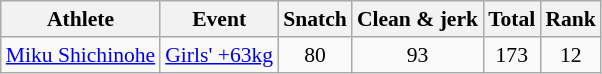<table class="wikitable" style="font-size:90%">
<tr>
<th>Athlete</th>
<th>Event</th>
<th>Snatch</th>
<th>Clean & jerk</th>
<th>Total</th>
<th>Rank</th>
</tr>
<tr>
<td><a href='#'>Miku Shichinohe</a></td>
<td><a href='#'>Girls' +63kg</a></td>
<td align=center>80</td>
<td align=center>93</td>
<td align=center>173</td>
<td align=center>12</td>
</tr>
</table>
